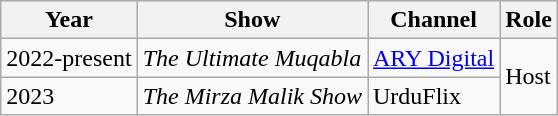<table class="wikitable">
<tr>
<th>Year</th>
<th>Show</th>
<th>Channel</th>
<th>Role</th>
</tr>
<tr>
<td>2022-present</td>
<td><em>The Ultimate Muqabla</em></td>
<td><a href='#'>ARY Digital</a></td>
<td rowspan="2">Host</td>
</tr>
<tr>
<td>2023</td>
<td><em>The Mirza Malik Show</em></td>
<td>UrduFlix</td>
</tr>
</table>
